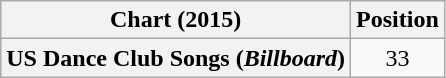<table class="wikitable plainrowheaders" style="text-align:center">
<tr>
<th scope="col">Chart (2015)</th>
<th scope="col">Position</th>
</tr>
<tr>
<th scope="row">US Dance Club Songs (<em>Billboard</em>)</th>
<td>33</td>
</tr>
</table>
